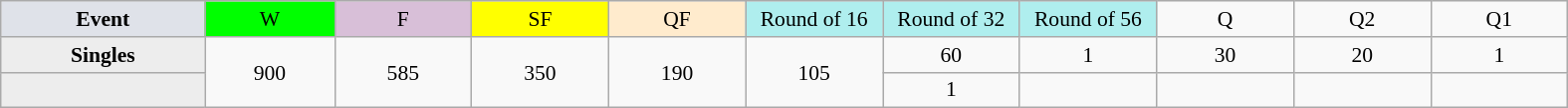<table class=wikitable style=font-size:90%;text-align:center>
<tr>
<td style="width:130px; background:#dfe2e9;"><strong>Event</strong></td>
<td style="width:80px; background:lime;">W</td>
<td style="width:85px; background:thistle;">F</td>
<td style="width:85px; background:#ff0;">SF</td>
<td style="width:85px; background:#ffebcd;">QF</td>
<td style="width:85px; background:#afeeee;">Round of 16</td>
<td style="width:85px; background:#afeeee;">Round of 32</td>
<td style="width:85px; background:#afeeee;">Round of 56</td>
<td style="width:85px;">Q</td>
<td style="width:85px;">Q2</td>
<td style="width:85px;">Q1</td>
</tr>
<tr>
<th style="background:#ededed;">Singles</th>
<td rowspan=2>900</td>
<td rowspan=2>585</td>
<td rowspan=2>350</td>
<td rowspan=2>190</td>
<td rowspan=2>105</td>
<td>60</td>
<td>1</td>
<td>30</td>
<td>20</td>
<td>1</td>
</tr>
<tr>
<th style="background:#ededed;"></th>
<td>1</td>
<td></td>
<td></td>
<td></td>
<td></td>
</tr>
</table>
